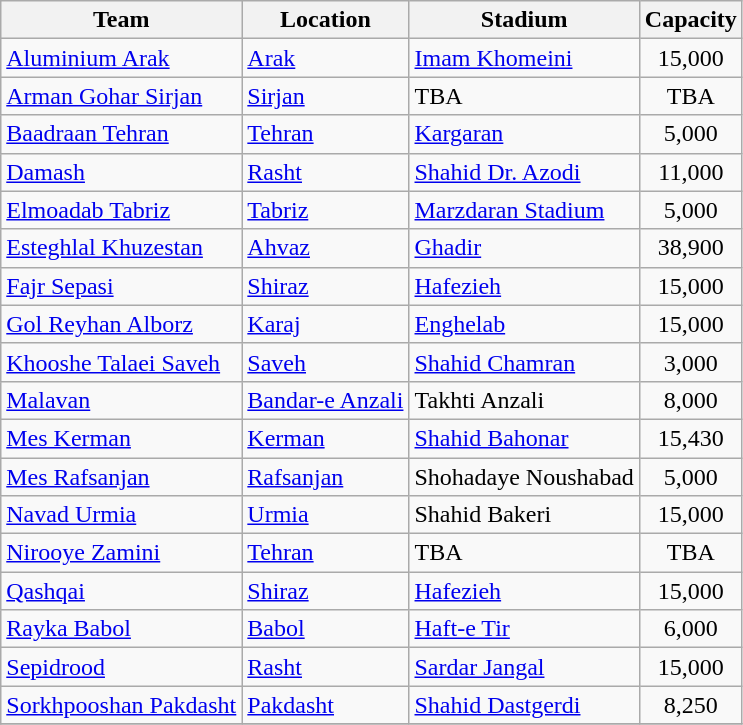<table class="wikitable sortable">
<tr>
<th>Team</th>
<th>Location</th>
<th>Stadium</th>
<th>Capacity</th>
</tr>
<tr>
<td><a href='#'>Aluminium Arak</a></td>
<td><a href='#'>Arak</a></td>
<td><a href='#'>Imam Khomeini</a></td>
<td style="text-align:center">15,000</td>
</tr>
<tr>
<td><a href='#'>Arman Gohar Sirjan</a></td>
<td><a href='#'>Sirjan</a></td>
<td>TBA</td>
<td style="text-align:center">TBA</td>
</tr>
<tr>
<td><a href='#'>Baadraan Tehran</a></td>
<td><a href='#'>Tehran</a></td>
<td><a href='#'>Kargaran</a></td>
<td style="text-align:center">5,000</td>
</tr>
<tr>
<td><a href='#'>Damash</a></td>
<td><a href='#'>Rasht</a></td>
<td><a href='#'>Shahid Dr. Azodi</a></td>
<td style="text-align:center">11,000</td>
</tr>
<tr>
<td><a href='#'>Elmoadab Tabriz</a></td>
<td><a href='#'>Tabriz</a></td>
<td><a href='#'>Marzdaran Stadium</a></td>
<td style="text-align:center">5,000</td>
</tr>
<tr>
<td><a href='#'>Esteghlal Khuzestan</a></td>
<td><a href='#'>Ahvaz</a></td>
<td><a href='#'>Ghadir</a></td>
<td style="text-align:center">38,900</td>
</tr>
<tr>
<td><a href='#'>Fajr Sepasi</a></td>
<td><a href='#'>Shiraz</a></td>
<td><a href='#'>Hafezieh</a></td>
<td style="text-align:center">15,000</td>
</tr>
<tr>
<td><a href='#'>Gol Reyhan Alborz</a></td>
<td><a href='#'>Karaj</a></td>
<td><a href='#'>Enghelab</a></td>
<td style="text-align:center">15,000</td>
</tr>
<tr>
<td><a href='#'>Khooshe Talaei Saveh</a></td>
<td><a href='#'>Saveh</a></td>
<td><a href='#'>Shahid Chamran</a></td>
<td style="text-align:center">3,000</td>
</tr>
<tr>
<td><a href='#'>Malavan</a></td>
<td><a href='#'>Bandar-e Anzali</a></td>
<td>Takhti Anzali</td>
<td style="text-align:center">8,000</td>
</tr>
<tr>
<td><a href='#'>Mes Kerman</a></td>
<td><a href='#'>Kerman</a></td>
<td><a href='#'>Shahid Bahonar</a></td>
<td style="text-align:center">15,430</td>
</tr>
<tr>
<td><a href='#'>Mes Rafsanjan</a></td>
<td><a href='#'>Rafsanjan</a></td>
<td>Shohadaye Noushabad</td>
<td style="text-align:center">5,000</td>
</tr>
<tr>
<td><a href='#'>Navad Urmia</a></td>
<td><a href='#'>Urmia</a></td>
<td>Shahid Bakeri</td>
<td style="text-align:center">15,000</td>
</tr>
<tr>
<td><a href='#'>Nirooye Zamini</a></td>
<td><a href='#'>Tehran</a></td>
<td>TBA</td>
<td style="text-align:center">TBA</td>
</tr>
<tr>
<td><a href='#'>Qashqai</a></td>
<td><a href='#'>Shiraz</a></td>
<td><a href='#'>Hafezieh</a></td>
<td style="text-align:center">15,000</td>
</tr>
<tr>
<td><a href='#'>Rayka Babol</a></td>
<td><a href='#'>Babol</a></td>
<td><a href='#'>Haft-e Tir</a></td>
<td style="text-align:center">6,000</td>
</tr>
<tr>
<td><a href='#'>Sepidrood</a></td>
<td><a href='#'>Rasht</a></td>
<td><a href='#'>Sardar Jangal</a></td>
<td style="text-align:center">15,000</td>
</tr>
<tr>
<td><a href='#'>Sorkhpooshan Pakdasht</a></td>
<td><a href='#'>Pakdasht</a></td>
<td><a href='#'>Shahid Dastgerdi</a></td>
<td style="text-align:center">8,250</td>
</tr>
<tr>
</tr>
</table>
